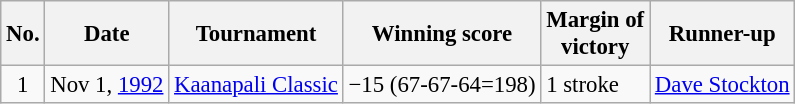<table class="wikitable" style="font-size:95%;">
<tr>
<th>No.</th>
<th>Date</th>
<th>Tournament</th>
<th>Winning score</th>
<th>Margin of<br>victory</th>
<th>Runner-up</th>
</tr>
<tr>
<td align=center>1</td>
<td>Nov 1, <a href='#'>1992</a></td>
<td><a href='#'>Kaanapali Classic</a></td>
<td>−15 (67-67-64=198)</td>
<td>1 stroke</td>
<td> <a href='#'>Dave Stockton</a></td>
</tr>
</table>
